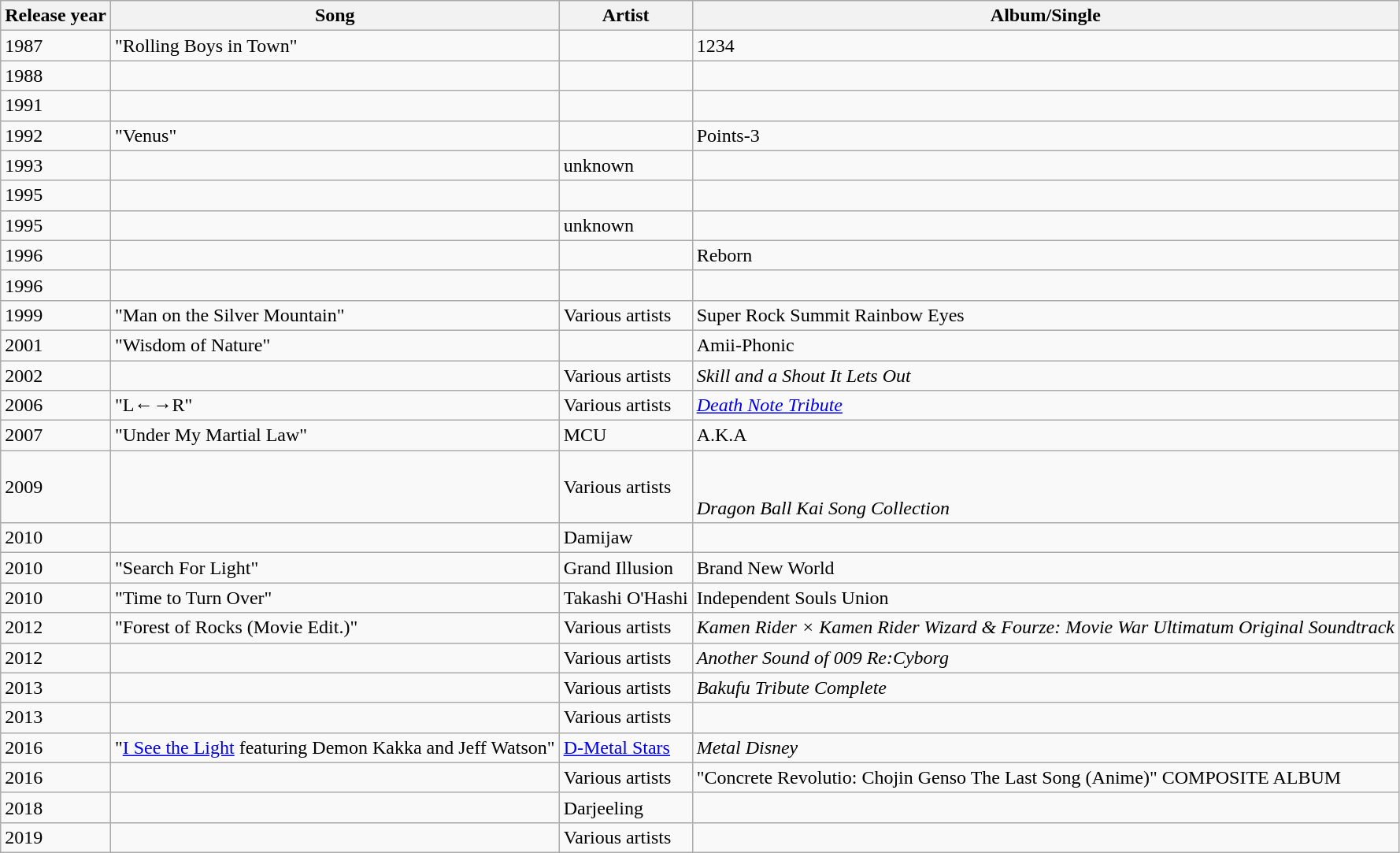<table class="wikitable">
<tr>
<th>Release year</th>
<th>Song</th>
<th>Artist</th>
<th>Album/Single</th>
</tr>
<tr>
<td>1987</td>
<td>"Rolling Boys in Town"</td>
<td></td>
<td>1234</td>
</tr>
<tr>
<td>1988</td>
<td></td>
<td></td>
<td></td>
</tr>
<tr>
<td>1991</td>
<td></td>
<td></td>
<td></td>
</tr>
<tr>
<td>1992</td>
<td>"Venus"</td>
<td></td>
<td>Points-3</td>
</tr>
<tr>
<td>1993</td>
<td></td>
<td>unknown</td>
<td></td>
</tr>
<tr>
<td>1995</td>
<td></td>
<td></td>
<td></td>
</tr>
<tr>
<td>1995</td>
<td></td>
<td>unknown</td>
<td></td>
</tr>
<tr>
<td>1996</td>
<td></td>
<td></td>
<td>Reborn</td>
</tr>
<tr>
<td>1996</td>
<td></td>
<td></td>
<td></td>
</tr>
<tr>
<td>1999</td>
<td>"Man on the Silver Mountain"</td>
<td>Various artists</td>
<td>Super Rock Summit Rainbow Eyes</td>
</tr>
<tr>
<td>2001</td>
<td>"Wisdom of Nature"</td>
<td></td>
<td>Amii-Phonic</td>
</tr>
<tr>
<td>2002</td>
<td></td>
<td>Various artists</td>
<td><em>Skill and a Shout It Lets Out</em></td>
</tr>
<tr>
<td>2006</td>
<td>"L←→R"</td>
<td>Various artists</td>
<td><em><a href='#'>Death Note Tribute</a></em></td>
</tr>
<tr>
<td>2007</td>
<td>"Under My Martial Law"</td>
<td>MCU</td>
<td>A.K.A</td>
</tr>
<tr>
<td>2009</td>
<td></td>
<td>Various artists</td>
<td><br><br><em>Dragon Ball Kai Song Collection</em></td>
</tr>
<tr>
<td>2010</td>
<td></td>
<td>Damijaw</td>
<td></td>
</tr>
<tr>
<td>2010</td>
<td>"Search For Light"</td>
<td>Grand Illusion</td>
<td>Brand New World</td>
</tr>
<tr>
<td>2010</td>
<td>"Time to Turn Over"</td>
<td>Takashi O'Hashi</td>
<td>Independent Souls Union</td>
</tr>
<tr>
<td>2012</td>
<td>"Forest of Rocks (Movie Edit.)"</td>
<td>Various artists</td>
<td><em>Kamen Rider × Kamen Rider Wizard & Fourze: Movie War Ultimatum Original Soundtrack</em></td>
</tr>
<tr>
<td>2012</td>
<td></td>
<td>Various artists</td>
<td><em>Another Sound of 009 Re:Cyborg</em></td>
</tr>
<tr>
<td>2013</td>
<td></td>
<td>Various artists</td>
<td><em>Bakufu Tribute Complete</em></td>
</tr>
<tr>
<td>2013</td>
<td></td>
<td>Various artists</td>
<td></td>
</tr>
<tr>
<td>2016</td>
<td>"<a href='#'>I See the Light</a> featuring Demon Kakka and Jeff Watson"</td>
<td><a href='#'>D-Metal Stars</a></td>
<td><em>Metal Disney</em></td>
</tr>
<tr>
<td>2016</td>
<td></td>
<td>Various artists</td>
<td>"Concrete Revolutio: Chojin Genso The Last Song (Anime)" COMPOSITE ALBUM</td>
</tr>
<tr>
<td>2018</td>
<td></td>
<td>Darjeeling</td>
<td></td>
</tr>
<tr>
<td>2019</td>
<td></td>
<td>Various artists</td>
<td></td>
</tr>
</table>
